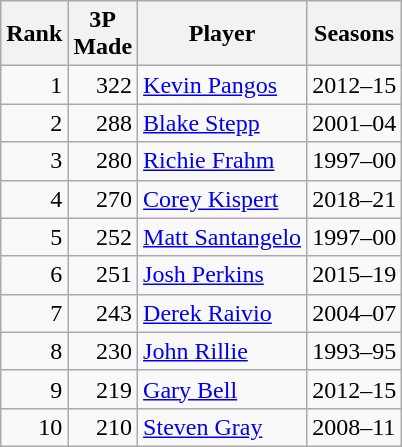<table class="wikitable outercollapse">
<tr>
<th>Rank</th>
<th>3P<br>Made</th>
<th>Player</th>
<th>Seasons</th>
</tr>
<tr>
<td style="text-align:right;">1</td>
<td style="text-align:right;">322</td>
<td><a href='#'>Kevin Pangos</a></td>
<td>2012–15</td>
</tr>
<tr>
<td style="text-align:right;">2</td>
<td style="text-align:right;">288</td>
<td><a href='#'>Blake Stepp</a></td>
<td>2001–04</td>
</tr>
<tr>
<td style="text-align:right;">3</td>
<td style="text-align:right;">280</td>
<td><a href='#'>Richie Frahm</a></td>
<td>1997–00</td>
</tr>
<tr>
<td style="text-align:right;">4</td>
<td style="text-align:right;">270</td>
<td><a href='#'>Corey Kispert</a></td>
<td>2018–21</td>
</tr>
<tr>
<td style="text-align:right;">5</td>
<td style="text-align:right;">252</td>
<td><a href='#'>Matt Santangelo</a></td>
<td>1997–00</td>
</tr>
<tr>
<td style="text-align:right;">6</td>
<td style="text-align:right;">251</td>
<td><a href='#'>Josh Perkins</a></td>
<td>2015–19</td>
</tr>
<tr>
<td style="text-align:right;">7</td>
<td style="text-align:right;">243</td>
<td><a href='#'>Derek Raivio</a></td>
<td>2004–07</td>
</tr>
<tr>
<td style="text-align:right;">8</td>
<td style="text-align:right;">230</td>
<td><a href='#'>John Rillie</a></td>
<td>1993–95</td>
</tr>
<tr>
<td style="text-align:right;">9</td>
<td style="text-align:right;">219</td>
<td><a href='#'>Gary Bell</a></td>
<td>2012–15</td>
</tr>
<tr>
<td style="text-align:right;">10</td>
<td style="text-align:right;">210</td>
<td><a href='#'>Steven Gray</a></td>
<td>2008–11</td>
</tr>
</table>
